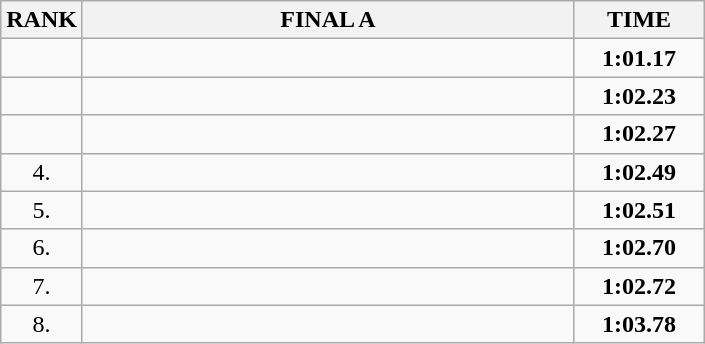<table class="wikitable">
<tr>
<th>RANK</th>
<th style="width: 20em">FINAL A</th>
<th style="width: 5em">TIME</th>
</tr>
<tr>
<td align="center"></td>
<td></td>
<td align="center"><strong>1:01.17</strong></td>
</tr>
<tr>
<td align="center"></td>
<td></td>
<td align="center"><strong>1:02.23</strong></td>
</tr>
<tr>
<td align="center"></td>
<td></td>
<td align="center"><strong>1:02.27</strong></td>
</tr>
<tr>
<td align="center">4.</td>
<td></td>
<td align="center"><strong>1:02.49</strong></td>
</tr>
<tr>
<td align="center">5.</td>
<td></td>
<td align="center"><strong>1:02.51</strong></td>
</tr>
<tr>
<td align="center">6.</td>
<td></td>
<td align="center"><strong>1:02.70</strong></td>
</tr>
<tr>
<td align="center">7.</td>
<td></td>
<td align="center"><strong>1:02.72</strong></td>
</tr>
<tr>
<td align="center">8.</td>
<td></td>
<td align="center"><strong>1:03.78</strong></td>
</tr>
</table>
